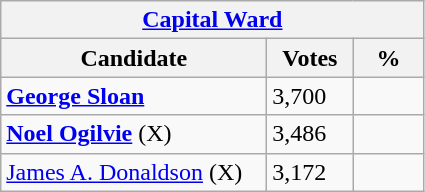<table class="wikitable">
<tr>
<th colspan="3"><a href='#'>Capital Ward</a></th>
</tr>
<tr>
<th style="width: 170px">Candidate</th>
<th style="width: 50px">Votes</th>
<th style="width: 40px">%</th>
</tr>
<tr>
<td><strong><a href='#'>George Sloan</a></strong></td>
<td>3,700</td>
<td></td>
</tr>
<tr>
<td><strong><a href='#'>Noel Ogilvie</a></strong> (X)</td>
<td>3,486</td>
<td></td>
</tr>
<tr>
<td><a href='#'>James A. Donaldson</a> (X)</td>
<td>3,172</td>
<td></td>
</tr>
</table>
